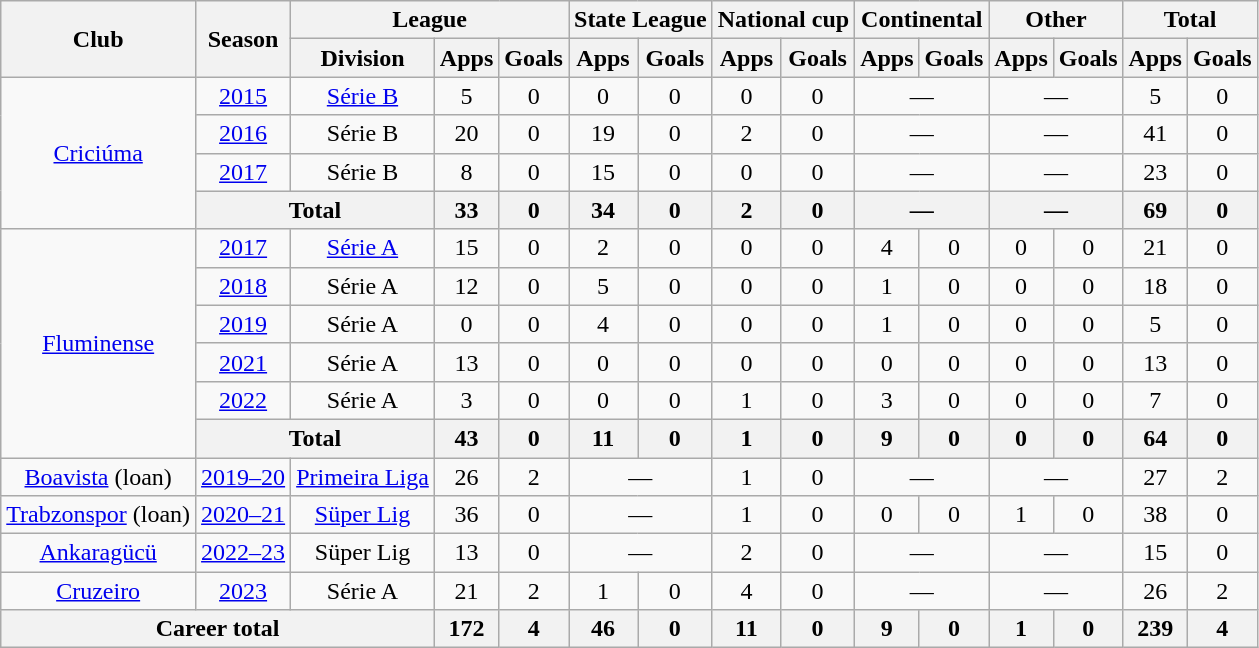<table class="wikitable" style="text-align: center;">
<tr>
<th rowspan=2>Club</th>
<th rowspan=2>Season</th>
<th colspan=3>League</th>
<th colspan=2>State League</th>
<th colspan=2>National cup</th>
<th colspan=2>Continental</th>
<th colspan=2>Other</th>
<th colspan=2>Total</th>
</tr>
<tr>
<th>Division</th>
<th>Apps</th>
<th>Goals</th>
<th>Apps</th>
<th>Goals</th>
<th>Apps</th>
<th>Goals</th>
<th>Apps</th>
<th>Goals</th>
<th>Apps</th>
<th>Goals</th>
<th>Apps</th>
<th>Goals</th>
</tr>
<tr>
<td rowspan="4"><a href='#'>Criciúma</a></td>
<td><a href='#'>2015</a></td>
<td><a href='#'>Série B</a></td>
<td>5</td>
<td>0</td>
<td>0</td>
<td>0</td>
<td>0</td>
<td>0</td>
<td colspan="2">—</td>
<td colspan="2">—</td>
<td>5</td>
<td>0</td>
</tr>
<tr>
<td><a href='#'>2016</a></td>
<td>Série B</td>
<td>20</td>
<td>0</td>
<td>19</td>
<td>0</td>
<td>2</td>
<td>0</td>
<td colspan="2">—</td>
<td colspan="2">—</td>
<td>41</td>
<td>0</td>
</tr>
<tr>
<td><a href='#'>2017</a></td>
<td>Série B</td>
<td>8</td>
<td>0</td>
<td>15</td>
<td>0</td>
<td>0</td>
<td>0</td>
<td colspan="2">—</td>
<td colspan="2">—</td>
<td>23</td>
<td>0</td>
</tr>
<tr>
<th colspan=2>Total</th>
<th>33</th>
<th>0</th>
<th>34</th>
<th>0</th>
<th>2</th>
<th>0</th>
<th colspan="2">—</th>
<th colspan="2">—</th>
<th>69</th>
<th>0</th>
</tr>
<tr>
<td rowspan="6"><a href='#'>Fluminense</a></td>
<td><a href='#'>2017</a></td>
<td><a href='#'>Série A</a></td>
<td>15</td>
<td>0</td>
<td>2</td>
<td>0</td>
<td>0</td>
<td>0</td>
<td>4</td>
<td>0</td>
<td>0</td>
<td>0</td>
<td>21</td>
<td>0</td>
</tr>
<tr>
<td><a href='#'>2018</a></td>
<td>Série A</td>
<td>12</td>
<td>0</td>
<td>5</td>
<td>0</td>
<td>0</td>
<td>0</td>
<td>1</td>
<td>0</td>
<td>0</td>
<td>0</td>
<td>18</td>
<td>0</td>
</tr>
<tr>
<td><a href='#'>2019</a></td>
<td>Série A</td>
<td>0</td>
<td>0</td>
<td>4</td>
<td>0</td>
<td>0</td>
<td>0</td>
<td>1</td>
<td>0</td>
<td>0</td>
<td>0</td>
<td>5</td>
<td>0</td>
</tr>
<tr>
<td><a href='#'>2021</a></td>
<td>Série A</td>
<td>13</td>
<td>0</td>
<td>0</td>
<td>0</td>
<td>0</td>
<td>0</td>
<td>0</td>
<td>0</td>
<td>0</td>
<td>0</td>
<td>13</td>
<td>0</td>
</tr>
<tr>
<td><a href='#'>2022</a></td>
<td>Série A</td>
<td>3</td>
<td>0</td>
<td>0</td>
<td>0</td>
<td>1</td>
<td>0</td>
<td>3</td>
<td>0</td>
<td>0</td>
<td>0</td>
<td>7</td>
<td>0</td>
</tr>
<tr>
<th colspan=2>Total</th>
<th>43</th>
<th>0</th>
<th>11</th>
<th>0</th>
<th>1</th>
<th>0</th>
<th>9</th>
<th>0</th>
<th>0</th>
<th>0</th>
<th>64</th>
<th>0</th>
</tr>
<tr>
<td><a href='#'>Boavista</a> (loan)</td>
<td><a href='#'>2019–20</a></td>
<td><a href='#'>Primeira Liga</a></td>
<td>26</td>
<td>2</td>
<td colspan="2">—</td>
<td>1</td>
<td>0</td>
<td colspan="2">—</td>
<td colspan="2">—</td>
<td>27</td>
<td>2</td>
</tr>
<tr>
<td><a href='#'>Trabzonspor</a> (loan)</td>
<td><a href='#'>2020–21</a></td>
<td><a href='#'>Süper Lig</a></td>
<td>36</td>
<td>0</td>
<td colspan="2">—</td>
<td>1</td>
<td>0</td>
<td>0</td>
<td>0</td>
<td>1</td>
<td>0</td>
<td>38</td>
<td>0</td>
</tr>
<tr>
<td><a href='#'>Ankaragücü</a></td>
<td><a href='#'>2022–23</a></td>
<td>Süper Lig</td>
<td>13</td>
<td>0</td>
<td colspan="2">—</td>
<td>2</td>
<td>0</td>
<td colspan="2">—</td>
<td colspan="2">—</td>
<td>15</td>
<td>0</td>
</tr>
<tr>
<td><a href='#'>Cruzeiro</a></td>
<td><a href='#'>2023</a></td>
<td>Série A</td>
<td>21</td>
<td>2</td>
<td>1</td>
<td>0</td>
<td>4</td>
<td>0</td>
<td colspan="2">—</td>
<td colspan="2">—</td>
<td>26</td>
<td>2</td>
</tr>
<tr>
<th colspan=3>Career total</th>
<th>172</th>
<th>4</th>
<th>46</th>
<th>0</th>
<th>11</th>
<th>0</th>
<th>9</th>
<th>0</th>
<th>1</th>
<th>0</th>
<th>239</th>
<th>4</th>
</tr>
</table>
